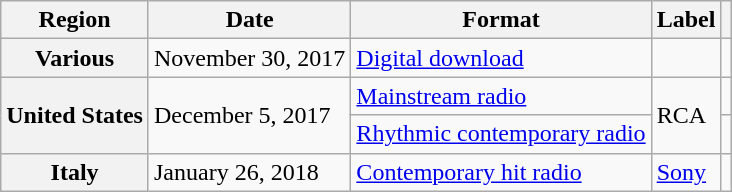<table class="wikitable plainrowheaders">
<tr>
<th scope="col">Region</th>
<th scope="col">Date</th>
<th scope="col">Format</th>
<th scope="col">Label</th>
<th scope="col"></th>
</tr>
<tr>
<th scope="row">Various</th>
<td>November 30, 2017</td>
<td><a href='#'>Digital download</a></td>
<td></td>
<td></td>
</tr>
<tr>
<th scope="row" rowspan="2">United States</th>
<td rowspan="2">December 5, 2017</td>
<td><a href='#'>Mainstream radio</a></td>
<td rowspan="2">RCA</td>
<td></td>
</tr>
<tr>
<td><a href='#'>Rhythmic contemporary radio</a></td>
<td></td>
</tr>
<tr>
<th scope="row">Italy</th>
<td>January 26, 2018</td>
<td><a href='#'>Contemporary hit radio</a></td>
<td><a href='#'>Sony</a></td>
<td></td>
</tr>
</table>
